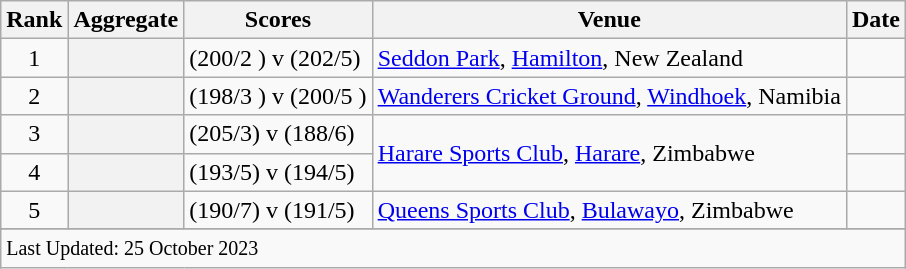<table class="wikitable sortable">
<tr>
<th scope=col>Rank</th>
<th scope=col>Aggregate</th>
<th scope=col>Scores</th>
<th scope=col>Venue</th>
<th scope=col>Date</th>
</tr>
<tr>
<td align=center>1</td>
<th scope=row style=text-align:center;></th>
<td> (200/2 ) v  (202/5)</td>
<td><a href='#'>Seddon Park</a>, <a href='#'>Hamilton</a>, New Zealand</td>
<td></td>
</tr>
<tr>
<td align=center>2</td>
<th scope=row style=text-align:center;></th>
<td> (198/3 ) v  (200/5 )</td>
<td><a href='#'>Wanderers Cricket Ground</a>, <a href='#'>Windhoek</a>, Namibia</td>
<td></td>
</tr>
<tr>
<td align=center>3</td>
<th scope=row style=text-align:center;></th>
<td> (205/3) v  (188/6)</td>
<td rowspan=2><a href='#'>Harare Sports Club</a>, <a href='#'>Harare</a>, Zimbabwe</td>
<td></td>
</tr>
<tr>
<td align=center>4</td>
<th scope=row style=text-align:center;></th>
<td> (193/5) v  (194/5)</td>
<td></td>
</tr>
<tr>
<td align=center>5</td>
<th scope=row style=text-align:center;></th>
<td> (190/7) v  (191/5)</td>
<td><a href='#'>Queens Sports Club</a>, <a href='#'>Bulawayo</a>, Zimbabwe</td>
<td></td>
</tr>
<tr>
</tr>
<tr class=sortbottom>
<td colspan=5><small>Last Updated: 25 October 2023</small></td>
</tr>
</table>
